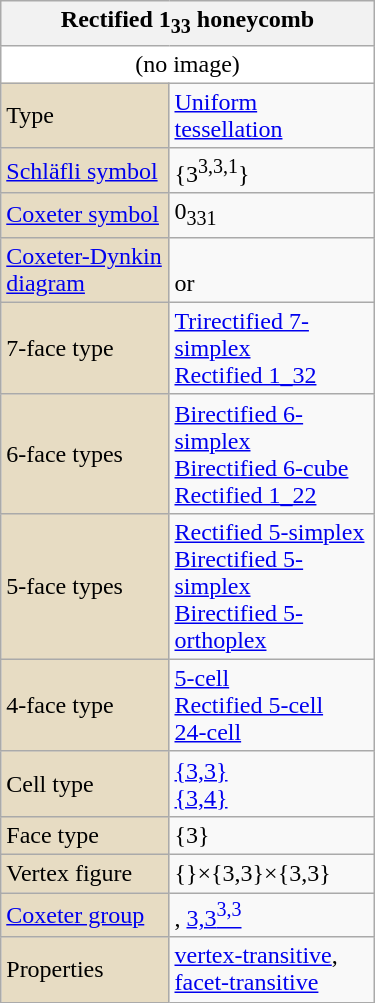<table class="wikitable" align="right" style="margin-left:10px" width="250">
<tr>
<th bgcolor=#e7dcc3 colspan=2>Rectified 1<sub>33</sub> honeycomb</th>
</tr>
<tr>
<td bgcolor=#ffffff align=center colspan=2>(no image)</td>
</tr>
<tr>
<td bgcolor=#e7dcc3>Type</td>
<td><a href='#'>Uniform tessellation</a></td>
</tr>
<tr>
<td bgcolor=#e7dcc3><a href='#'>Schläfli symbol</a></td>
<td>{3<sup>3,3,1</sup>}</td>
</tr>
<tr>
<td bgcolor=#e7dcc3><a href='#'>Coxeter symbol</a></td>
<td>0<sub>331</sub></td>
</tr>
<tr>
<td bgcolor=#e7dcc3><a href='#'>Coxeter-Dynkin diagram</a></td>
<td><br>or </td>
</tr>
<tr>
<td bgcolor=#e7dcc3>7-face type</td>
<td><a href='#'>Trirectified 7-simplex</a><br><a href='#'>Rectified 1_32</a></td>
</tr>
<tr>
<td bgcolor=#e7dcc3>6-face types</td>
<td><a href='#'>Birectified 6-simplex</a><br><a href='#'>Birectified 6-cube</a><br><a href='#'>Rectified 1_22</a></td>
</tr>
<tr>
<td bgcolor=#e7dcc3>5-face types</td>
<td><a href='#'>Rectified 5-simplex</a><br><a href='#'>Birectified 5-simplex</a><br><a href='#'>Birectified 5-orthoplex</a></td>
</tr>
<tr>
<td bgcolor=#e7dcc3>4-face type</td>
<td><a href='#'>5-cell</a><br><a href='#'>Rectified 5-cell</a><br><a href='#'>24-cell</a></td>
</tr>
<tr>
<td bgcolor=#e7dcc3>Cell type</td>
<td><a href='#'>{3,3}</a><br><a href='#'>{3,4}</a></td>
</tr>
<tr>
<td bgcolor=#e7dcc3>Face type</td>
<td>{3}</td>
</tr>
<tr>
<td bgcolor=#e7dcc3>Vertex figure</td>
<td>{}×{3,3}×{3,3}</td>
</tr>
<tr>
<td bgcolor=#e7dcc3><a href='#'>Coxeter group</a></td>
<td>, <a href='#'>3,3<sup>3,3</sup></a></td>
</tr>
<tr>
<td bgcolor=#e7dcc3>Properties</td>
<td><a href='#'>vertex-transitive</a>, <a href='#'>facet-transitive</a></td>
</tr>
</table>
